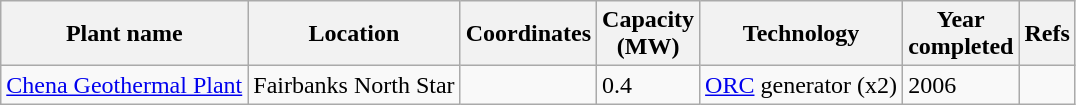<table class="wikitable sortable">
<tr>
<th>Plant name</th>
<th>Location</th>
<th>Coordinates</th>
<th>Capacity<br>(MW)</th>
<th>Technology</th>
<th>Year<br>completed</th>
<th>Refs</th>
</tr>
<tr>
<td><a href='#'>Chena Geothermal Plant</a></td>
<td>Fairbanks North Star</td>
<td></td>
<td>0.4</td>
<td><a href='#'>ORC</a> generator (x2)</td>
<td>2006</td>
<td></td>
</tr>
</table>
